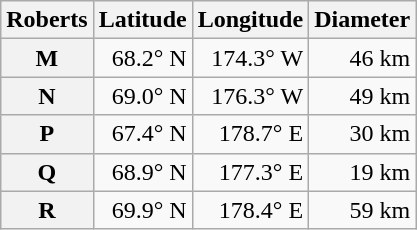<table class="wikitable" style="text-align: right;">
<tr>
<th scope="col">Roberts</th>
<th scope="col">Latitude</th>
<th scope="col">Longitude</th>
<th scope="col">Diameter</th>
</tr>
<tr>
<th scope="row">M</th>
<td>68.2° N</td>
<td>174.3° W</td>
<td>46 km</td>
</tr>
<tr>
<th scope="row">N</th>
<td>69.0° N</td>
<td>176.3° W</td>
<td>49 km</td>
</tr>
<tr>
<th scope="row">P</th>
<td>67.4° N</td>
<td>178.7° E</td>
<td>30 km</td>
</tr>
<tr>
<th scope="row">Q</th>
<td>68.9° N</td>
<td>177.3° E</td>
<td>19 km</td>
</tr>
<tr>
<th scope="row">R</th>
<td>69.9° N</td>
<td>178.4° E</td>
<td>59 km</td>
</tr>
</table>
